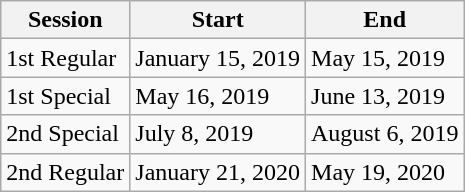<table class="wikitable">
<tr>
<th>Session</th>
<th>Start</th>
<th>End</th>
</tr>
<tr>
<td>1st Regular</td>
<td>January 15, 2019</td>
<td>May 15, 2019</td>
</tr>
<tr>
<td>1st Special</td>
<td>May 16, 2019</td>
<td>June 13, 2019</td>
</tr>
<tr>
<td>2nd Special</td>
<td>July 8, 2019</td>
<td>August 6, 2019</td>
</tr>
<tr>
<td>2nd Regular</td>
<td>January 21, 2020</td>
<td>May 19, 2020</td>
</tr>
</table>
